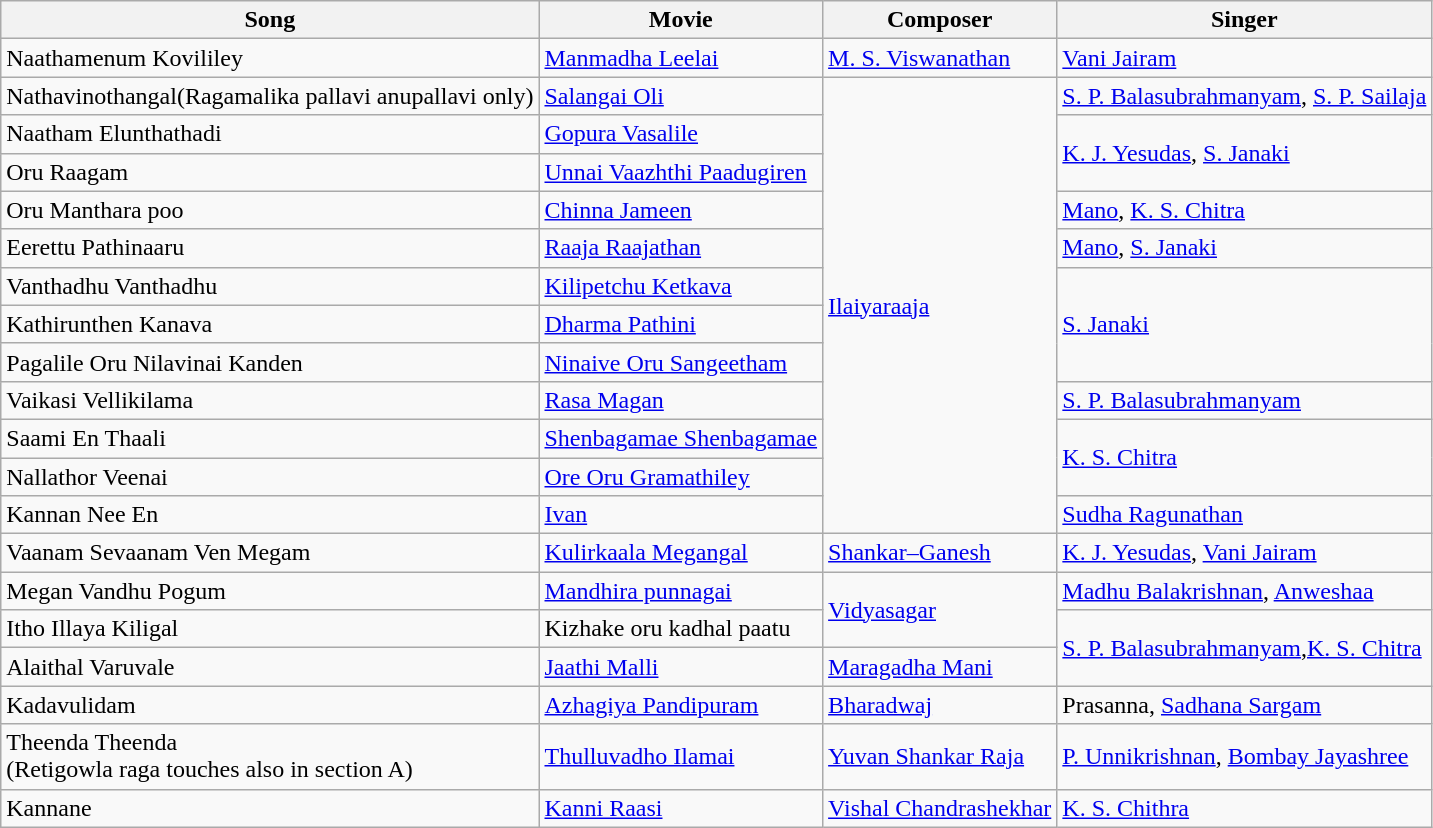<table class="wikitable">
<tr>
<th>Song</th>
<th>Movie</th>
<th>Composer</th>
<th>Singer</th>
</tr>
<tr>
<td>Naathamenum Kovililey</td>
<td><a href='#'>Manmadha Leelai</a></td>
<td><a href='#'>M. S. Viswanathan</a></td>
<td><a href='#'>Vani Jairam</a></td>
</tr>
<tr>
<td>Nathavinothangal(Ragamalika pallavi anupallavi only)</td>
<td><a href='#'>Salangai Oli</a></td>
<td rowspan="12"><a href='#'>Ilaiyaraaja</a></td>
<td><a href='#'>S. P. Balasubrahmanyam</a>, <a href='#'>S. P. Sailaja</a></td>
</tr>
<tr>
<td>Naatham Elunthathadi</td>
<td><a href='#'>Gopura Vasalile</a></td>
<td rowspan="2"><a href='#'>K. J. Yesudas</a>, <a href='#'>S. Janaki</a></td>
</tr>
<tr>
<td>Oru Raagam</td>
<td><a href='#'>Unnai Vaazhthi Paadugiren</a></td>
</tr>
<tr>
<td>Oru Manthara poo</td>
<td><a href='#'>Chinna Jameen</a></td>
<td><a href='#'>Mano</a>, <a href='#'>K. S. Chitra</a></td>
</tr>
<tr>
<td>Eerettu Pathinaaru</td>
<td><a href='#'>Raaja Raajathan</a></td>
<td><a href='#'>Mano</a>, <a href='#'>S. Janaki</a></td>
</tr>
<tr>
<td>Vanthadhu Vanthadhu</td>
<td><a href='#'>Kilipetchu Ketkava</a></td>
<td rowspan="3"><a href='#'>S. Janaki</a></td>
</tr>
<tr>
<td>Kathirunthen Kanava</td>
<td><a href='#'>Dharma Pathini</a></td>
</tr>
<tr>
<td>Pagalile Oru Nilavinai Kanden</td>
<td><a href='#'>Ninaive Oru Sangeetham</a></td>
</tr>
<tr>
<td>Vaikasi Vellikilama</td>
<td><a href='#'>Rasa Magan</a></td>
<td><a href='#'>S. P. Balasubrahmanyam</a></td>
</tr>
<tr>
<td>Saami En Thaali</td>
<td><a href='#'>Shenbagamae Shenbagamae</a></td>
<td rowspan=2><a href='#'>K. S. Chitra</a></td>
</tr>
<tr>
<td>Nallathor Veenai</td>
<td><a href='#'>Ore Oru Gramathiley</a></td>
</tr>
<tr>
<td>Kannan Nee En</td>
<td><a href='#'>Ivan</a></td>
<td><a href='#'>Sudha Ragunathan</a></td>
</tr>
<tr>
<td>Vaanam Sevaanam Ven Megam</td>
<td><a href='#'>Kulirkaala Megangal</a></td>
<td><a href='#'>Shankar–Ganesh</a></td>
<td><a href='#'>K. J. Yesudas</a>, <a href='#'>Vani Jairam</a></td>
</tr>
<tr>
<td>Megan Vandhu Pogum</td>
<td><a href='#'>Mandhira punnagai</a></td>
<td rowspan=2><a href='#'>Vidyasagar</a></td>
<td><a href='#'>Madhu Balakrishnan</a>, <a href='#'>Anweshaa</a></td>
</tr>
<tr>
<td>Itho Illaya Kiligal</td>
<td>Kizhake oru kadhal paatu</td>
<td rowspan=2><a href='#'>S. P. Balasubrahmanyam</a>,<a href='#'>K. S. Chitra</a></td>
</tr>
<tr>
<td>Alaithal Varuvale</td>
<td><a href='#'>Jaathi Malli</a></td>
<td><a href='#'>Maragadha Mani</a></td>
</tr>
<tr>
<td>Kadavulidam</td>
<td><a href='#'>Azhagiya Pandipuram</a></td>
<td><a href='#'>Bharadwaj</a></td>
<td>Prasanna, <a href='#'>Sadhana Sargam</a></td>
</tr>
<tr>
<td>Theenda Theenda<br>(Retigowla raga touches also in section A)</td>
<td><a href='#'>Thulluvadho Ilamai</a></td>
<td><a href='#'>Yuvan Shankar Raja</a></td>
<td><a href='#'>P. Unnikrishnan</a>, <a href='#'>Bombay Jayashree</a></td>
</tr>
<tr>
<td>Kannane</td>
<td><a href='#'>Kanni Raasi</a></td>
<td><a href='#'>Vishal Chandrashekhar</a></td>
<td><a href='#'>K. S. Chithra</a></td>
</tr>
</table>
